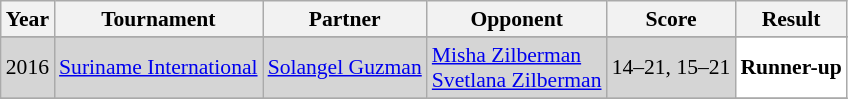<table class="sortable wikitable" style="font-size: 90%;">
<tr>
<th>Year</th>
<th>Tournament</th>
<th>Partner</th>
<th>Opponent</th>
<th>Score</th>
<th>Result</th>
</tr>
<tr>
</tr>
<tr style="background:#D5D5D5">
<td align="center">2016</td>
<td align="left"><a href='#'>Suriname International</a></td>
<td align="left"> <a href='#'>Solangel Guzman</a></td>
<td align="left"> <a href='#'>Misha Zilberman</a><br> <a href='#'>Svetlana Zilberman</a></td>
<td align="left">14–21, 15–21</td>
<td style="text-align:left; background:white"> <strong>Runner-up</strong></td>
</tr>
<tr>
</tr>
</table>
